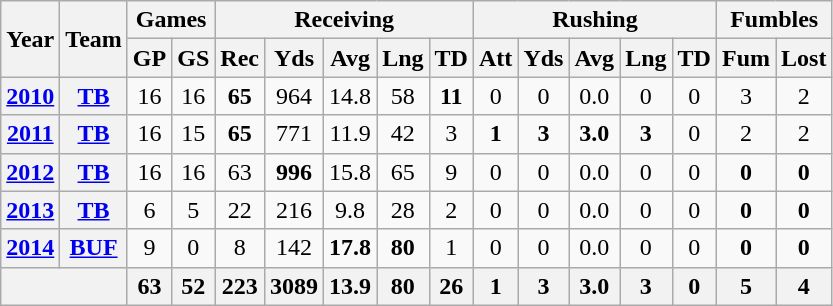<table class="wikitable" style="text-align:center">
<tr>
<th rowspan="2">Year</th>
<th rowspan="2">Team</th>
<th colspan="2">Games</th>
<th colspan="5">Receiving</th>
<th colspan="5">Rushing</th>
<th colspan="2">Fumbles</th>
</tr>
<tr>
<th>GP</th>
<th>GS</th>
<th>Rec</th>
<th>Yds</th>
<th>Avg</th>
<th>Lng</th>
<th>TD</th>
<th>Att</th>
<th>Yds</th>
<th>Avg</th>
<th>Lng</th>
<th>TD</th>
<th>Fum</th>
<th>Lost</th>
</tr>
<tr>
<th><a href='#'>2010</a></th>
<th><a href='#'>TB</a></th>
<td>16</td>
<td>16</td>
<td><strong>65</strong></td>
<td>964</td>
<td>14.8</td>
<td>58</td>
<td><strong>11</strong></td>
<td>0</td>
<td>0</td>
<td>0.0</td>
<td>0</td>
<td>0</td>
<td>3</td>
<td>2</td>
</tr>
<tr>
<th><a href='#'>2011</a></th>
<th><a href='#'>TB</a></th>
<td>16</td>
<td>15</td>
<td><strong>65</strong></td>
<td>771</td>
<td>11.9</td>
<td>42</td>
<td>3</td>
<td><strong>1</strong></td>
<td><strong>3</strong></td>
<td><strong>3.0</strong></td>
<td><strong>3</strong></td>
<td>0</td>
<td>2</td>
<td>2</td>
</tr>
<tr>
<th><a href='#'>2012</a></th>
<th><a href='#'>TB</a></th>
<td>16</td>
<td>16</td>
<td>63</td>
<td><strong>996</strong></td>
<td>15.8</td>
<td>65</td>
<td>9</td>
<td>0</td>
<td>0</td>
<td>0.0</td>
<td>0</td>
<td>0</td>
<td><strong>0</strong></td>
<td><strong>0</strong></td>
</tr>
<tr>
<th><a href='#'>2013</a></th>
<th><a href='#'>TB</a></th>
<td>6</td>
<td>5</td>
<td>22</td>
<td>216</td>
<td>9.8</td>
<td>28</td>
<td>2</td>
<td>0</td>
<td>0</td>
<td>0.0</td>
<td>0</td>
<td>0</td>
<td><strong>0</strong></td>
<td><strong>0</strong></td>
</tr>
<tr>
<th><a href='#'>2014</a></th>
<th><a href='#'>BUF</a></th>
<td>9</td>
<td>0</td>
<td>8</td>
<td>142</td>
<td><strong>17.8</strong></td>
<td><strong>80</strong></td>
<td>1</td>
<td>0</td>
<td>0</td>
<td>0.0</td>
<td>0</td>
<td>0</td>
<td><strong>0</strong></td>
<td><strong>0</strong></td>
</tr>
<tr>
<th colspan="2"></th>
<th>63</th>
<th>52</th>
<th>223</th>
<th>3089</th>
<th>13.9</th>
<th>80</th>
<th>26</th>
<th>1</th>
<th>3</th>
<th>3.0</th>
<th>3</th>
<th>0</th>
<th>5</th>
<th>4</th>
</tr>
</table>
